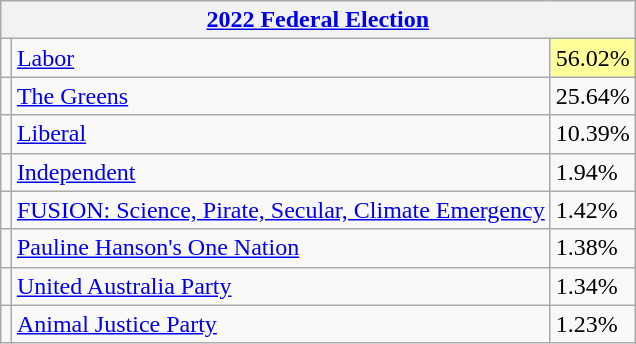<table class="wikitable" style="float:right; margin-left:0.5em">
<tr>
<th colspan = 3><a href='#'>2022 Federal Election</a></th>
</tr>
<tr>
<td></td>
<td><a href='#'>Labor</a></td>
<td style="background:#ff9;">56.02%</td>
</tr>
<tr>
<td></td>
<td><a href='#'>The Greens</a></td>
<td>25.64%</td>
</tr>
<tr>
<td></td>
<td><a href='#'>Liberal</a></td>
<td>10.39%</td>
</tr>
<tr>
<td></td>
<td><a href='#'>Independent</a></td>
<td>1.94%</td>
</tr>
<tr>
<td></td>
<td><a href='#'>FUSION: Science, Pirate, Secular, Climate Emergency</a></td>
<td>1.42%</td>
</tr>
<tr>
<td></td>
<td><a href='#'>Pauline Hanson's One Nation</a></td>
<td>1.38%</td>
</tr>
<tr>
<td></td>
<td><a href='#'>United Australia Party</a></td>
<td>1.34%</td>
</tr>
<tr>
<td></td>
<td><a href='#'>Animal Justice Party</a></td>
<td>1.23%</td>
</tr>
</table>
